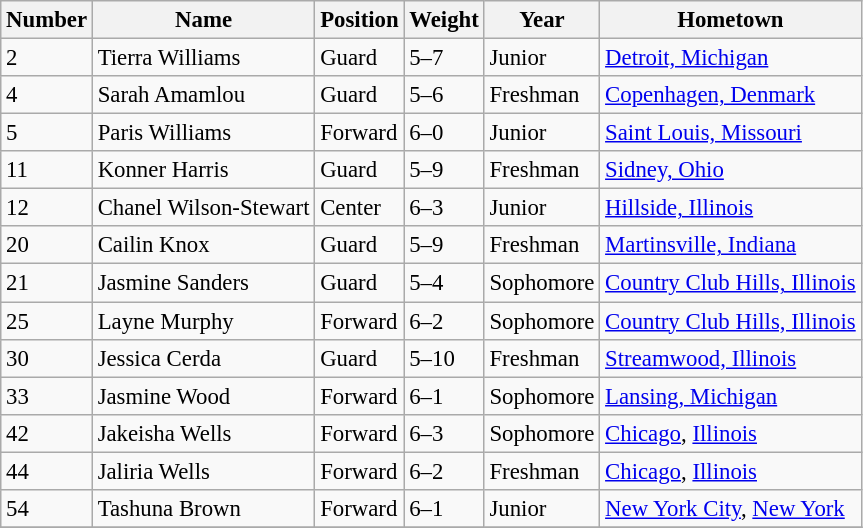<table class="wikitable" style="font-size: 95%;">
<tr>
<th>Number</th>
<th>Name</th>
<th>Position</th>
<th>Weight</th>
<th>Year</th>
<th>Hometown</th>
</tr>
<tr>
<td>2</td>
<td>Tierra Williams</td>
<td>Guard</td>
<td>5–7</td>
<td>Junior</td>
<td><a href='#'>Detroit, Michigan</a></td>
</tr>
<tr>
<td>4</td>
<td>Sarah Amamlou</td>
<td>Guard</td>
<td>5–6</td>
<td>Freshman</td>
<td><a href='#'>Copenhagen, Denmark</a></td>
</tr>
<tr>
<td>5</td>
<td>Paris Williams</td>
<td>Forward</td>
<td>6–0</td>
<td>Junior</td>
<td><a href='#'>Saint Louis, Missouri</a></td>
</tr>
<tr>
<td>11</td>
<td>Konner Harris</td>
<td>Guard</td>
<td>5–9</td>
<td>Freshman</td>
<td><a href='#'>Sidney, Ohio</a></td>
</tr>
<tr>
<td>12</td>
<td>Chanel Wilson-Stewart</td>
<td>Center</td>
<td>6–3</td>
<td>Junior</td>
<td><a href='#'>Hillside, Illinois</a></td>
</tr>
<tr>
<td>20</td>
<td>Cailin Knox</td>
<td>Guard</td>
<td>5–9</td>
<td>Freshman</td>
<td><a href='#'>Martinsville, Indiana</a></td>
</tr>
<tr>
<td>21</td>
<td>Jasmine Sanders</td>
<td>Guard</td>
<td>5–4</td>
<td>Sophomore</td>
<td><a href='#'>Country Club Hills, Illinois</a></td>
</tr>
<tr>
<td>25</td>
<td>Layne Murphy</td>
<td>Forward</td>
<td>6–2</td>
<td>Sophomore</td>
<td><a href='#'>Country Club Hills, Illinois</a></td>
</tr>
<tr>
<td>30</td>
<td>Jessica Cerda</td>
<td>Guard</td>
<td>5–10</td>
<td>Freshman</td>
<td><a href='#'>Streamwood, Illinois</a></td>
</tr>
<tr>
<td>33</td>
<td>Jasmine Wood</td>
<td>Forward</td>
<td>6–1</td>
<td>Sophomore</td>
<td><a href='#'>Lansing, Michigan</a></td>
</tr>
<tr>
<td>42</td>
<td>Jakeisha Wells</td>
<td>Forward</td>
<td>6–3</td>
<td>Sophomore</td>
<td><a href='#'>Chicago</a>, <a href='#'>Illinois</a></td>
</tr>
<tr>
<td>44</td>
<td>Jaliria Wells</td>
<td>Forward</td>
<td>6–2</td>
<td>Freshman</td>
<td><a href='#'>Chicago</a>, <a href='#'>Illinois</a></td>
</tr>
<tr>
<td>54</td>
<td>Tashuna Brown</td>
<td>Forward</td>
<td>6–1</td>
<td>Junior</td>
<td><a href='#'>New York City</a>, <a href='#'>New York</a></td>
</tr>
<tr>
</tr>
</table>
